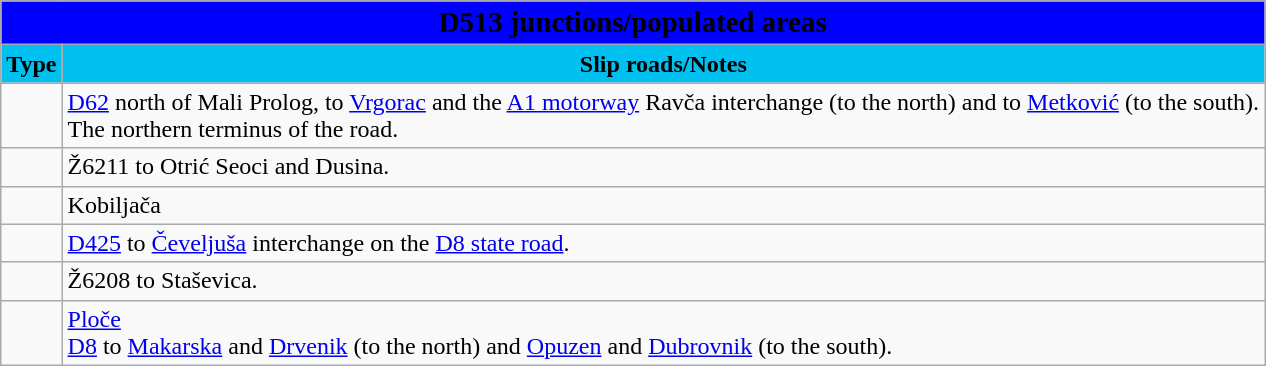<table class="wikitable">
<tr>
<td colspan=2 bgcolor=blue align=center style=margin-top:15><span><big><strong>D513 junctions/populated areas</strong></big></span></td>
</tr>
<tr>
<td align=center bgcolor=00c0f0><strong>Type</strong></td>
<td align=center bgcolor=00c0f0><strong>Slip roads/Notes</strong></td>
</tr>
<tr>
<td></td>
<td> <a href='#'>D62</a> north of Mali Prolog, to <a href='#'>Vrgorac</a> and the <a href='#'>A1 motorway</a> Ravča interchange (to the north) and to <a href='#'>Metković</a> (to the south).<br>The northern terminus of the road.</td>
</tr>
<tr>
<td></td>
<td>Ž6211 to Otrić Seoci and Dusina.</td>
</tr>
<tr>
<td></td>
<td>Kobiljača</td>
</tr>
<tr>
<td></td>
<td> <a href='#'>D425</a> to <a href='#'>Čeveljuša</a> interchange on the <a href='#'>D8 state road</a>.</td>
</tr>
<tr>
<td></td>
<td>Ž6208 to Staševica.</td>
</tr>
<tr>
<td></td>
<td><a href='#'>Ploče</a><br> <a href='#'>D8</a> to <a href='#'>Makarska</a> and <a href='#'>Drvenik</a> (to the north) and <a href='#'>Opuzen</a> and <a href='#'>Dubrovnik</a> (to the south).</td>
</tr>
</table>
